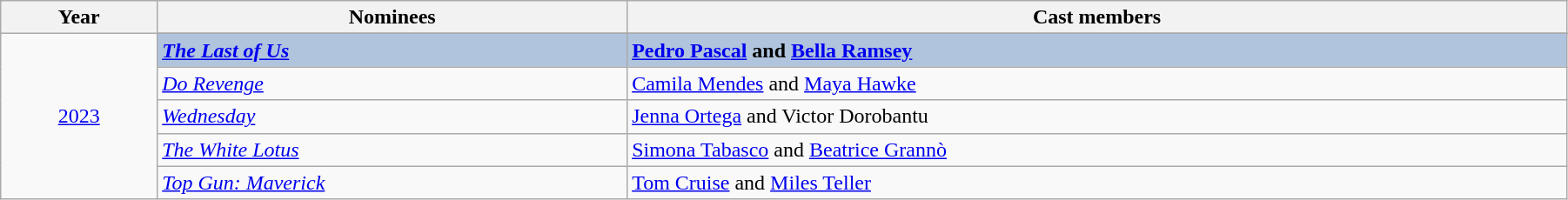<table class="wikitable" width="95%" cellpadding="5">
<tr>
<th width="10%">Year</th>
<th width="30%">Nominees</th>
<th width="60%">Cast members</th>
</tr>
<tr>
<td rowspan="6" align="center"><a href='#'>2023</a></td>
</tr>
<tr style="background:#B0C4DE;">
<td><strong><em><a href='#'>The Last of Us</a></em></strong></td>
<td><strong><a href='#'>Pedro Pascal</a> and <a href='#'>Bella Ramsey</a></strong></td>
</tr>
<tr>
<td><em><a href='#'>Do Revenge</a></em></td>
<td><a href='#'>Camila Mendes</a> and <a href='#'>Maya Hawke</a></td>
</tr>
<tr>
<td><em><a href='#'>Wednesday</a></em></td>
<td><a href='#'>Jenna Ortega</a> and Victor Dorobantu</td>
</tr>
<tr>
<td><em><a href='#'>The White Lotus</a></em></td>
<td><a href='#'>Simona Tabasco</a> and <a href='#'>Beatrice Grannò</a></td>
</tr>
<tr>
<td><em><a href='#'>Top Gun: Maverick</a></em></td>
<td><a href='#'>Tom Cruise</a> and <a href='#'>Miles Teller</a></td>
</tr>
</table>
